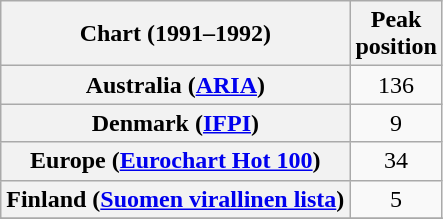<table class="wikitable sortable plainrowheaders" style="text-align:center">
<tr>
<th>Chart (1991–1992)</th>
<th>Peak<br>position</th>
</tr>
<tr>
<th scope="row">Australia (<a href='#'>ARIA</a>)</th>
<td>136</td>
</tr>
<tr>
<th scope="row">Denmark (<a href='#'>IFPI</a>)</th>
<td>9</td>
</tr>
<tr>
<th scope="row">Europe (<a href='#'>Eurochart Hot 100</a>)</th>
<td>34</td>
</tr>
<tr>
<th scope="row">Finland (<a href='#'>Suomen virallinen lista</a>)</th>
<td>5</td>
</tr>
<tr>
</tr>
<tr>
</tr>
</table>
